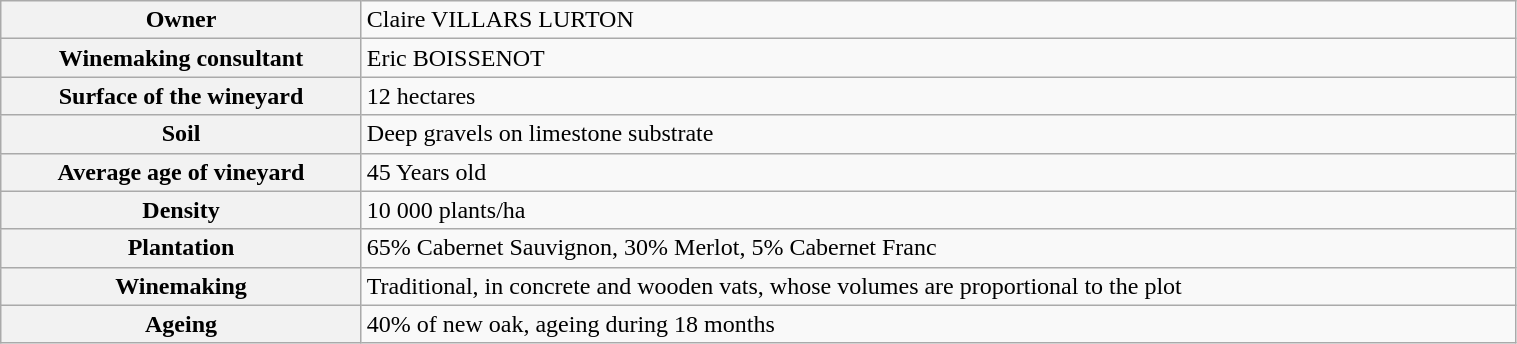<table class="wikitable centre" width="80%">
<tr>
<th scope="row">Owner</th>
<td>Claire VILLARS LURTON</td>
</tr>
<tr>
<th scope="row">Winemaking consultant</th>
<td>Eric BOISSENOT</td>
</tr>
<tr>
<th scope="row">Surface of the wineyard</th>
<td>12 hectares</td>
</tr>
<tr>
<th scope="row">Soil</th>
<td>Deep gravels on limestone substrate</td>
</tr>
<tr>
<th scope="row">Average age of vineyard</th>
<td>45 Years old</td>
</tr>
<tr>
<th scope="row">Density</th>
<td>10 000 plants/ha</td>
</tr>
<tr>
<th scope="row">Plantation</th>
<td>65% Cabernet Sauvignon, 30% Merlot, 5% Cabernet Franc</td>
</tr>
<tr>
<th scope="row">Winemaking</th>
<td>Traditional, in concrete and wooden vats, whose volumes are proportional to the plot</td>
</tr>
<tr>
<th scope="row">Ageing</th>
<td>40% of new oak, ageing during 18 months</td>
</tr>
</table>
